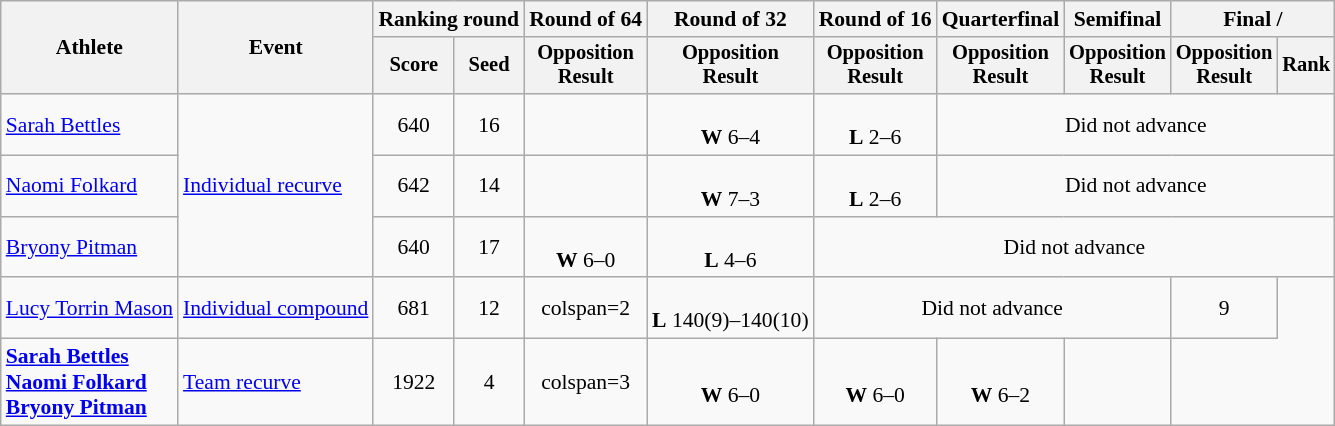<table class=wikitable style=font-size:90%;text-align:center>
<tr>
<th rowspan=2>Athlete</th>
<th rowspan=2>Event</th>
<th colspan=2>Ranking round</th>
<th>Round of 64</th>
<th>Round of 32</th>
<th>Round of 16</th>
<th>Quarterfinal</th>
<th>Semifinal</th>
<th colspan=2>Final / </th>
</tr>
<tr style=font-size:95%>
<th>Score</th>
<th>Seed</th>
<th>Opposition<br>Result</th>
<th>Opposition<br>Result</th>
<th>Opposition<br>Result</th>
<th>Opposition<br>Result</th>
<th>Opposition<br>Result</th>
<th>Opposition<br>Result</th>
<th>Rank</th>
</tr>
<tr>
<td align=left><a href='#'>Sarah Bettles</a></td>
<td align=left rowspan=3><a href='#'>Individual recurve</a></td>
<td>640</td>
<td>16</td>
<td></td>
<td><br> <strong>W</strong> 6–4</td>
<td><br> <strong>L</strong> 2–6</td>
<td colspan=4>Did not advance</td>
</tr>
<tr>
<td align=left><a href='#'>Naomi Folkard</a></td>
<td>642</td>
<td>14</td>
<td></td>
<td><br><strong>W</strong> 7–3</td>
<td><br> <strong>L</strong> 2–6</td>
<td colspan=4>Did not advance</td>
</tr>
<tr>
<td align=left><a href='#'>Bryony Pitman</a></td>
<td>640</td>
<td>17</td>
<td><br> <strong>W</strong> 6–0</td>
<td><br> <strong>L</strong> 4–6</td>
<td colspan=5>Did not advance</td>
</tr>
<tr>
<td align=left><a href='#'>Lucy Torrin Mason</a></td>
<td align=left><a href='#'>Individual compound</a></td>
<td>681</td>
<td>12</td>
<td>colspan=2 </td>
<td><br><strong>L</strong> 140(9)–140(10)</td>
<td colspan=3>Did not advance</td>
<td>9</td>
</tr>
<tr>
<td align=left><strong><a href='#'>Sarah Bettles</a><br><a href='#'>Naomi Folkard</a><br><a href='#'>Bryony Pitman</a></strong></td>
<td align=left><a href='#'>Team recurve</a></td>
<td>1922</td>
<td>4</td>
<td>colspan=3 </td>
<td><br><strong>W</strong> 6–0</td>
<td><br><strong>W</strong> 6–0</td>
<td><br><strong>W</strong> 6–2</td>
<td></td>
</tr>
</table>
